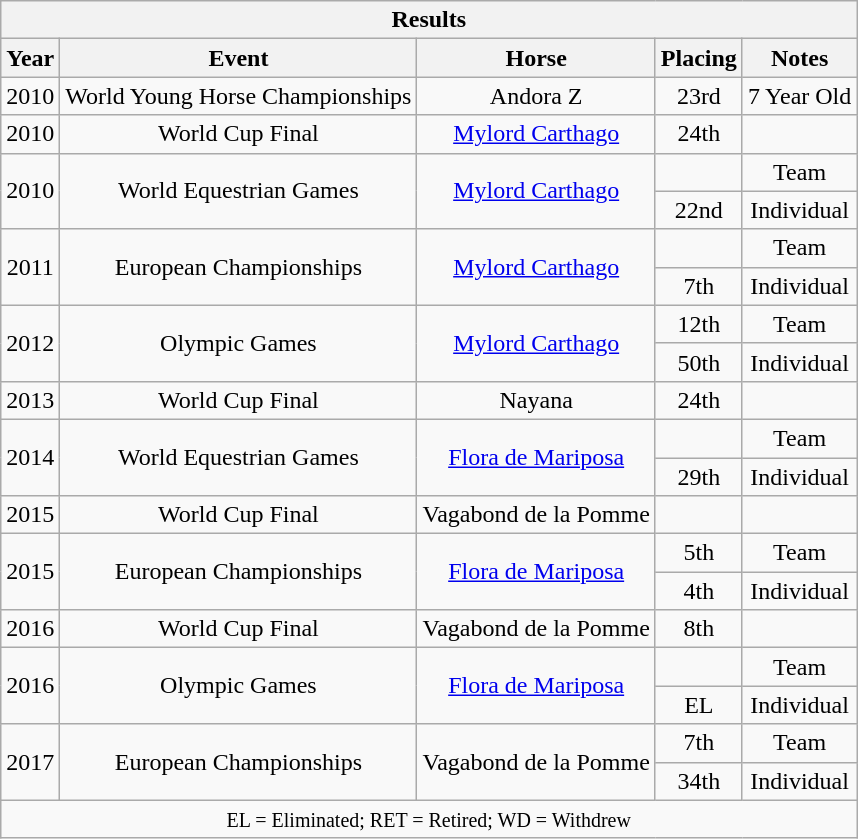<table class="wikitable" style="text-align:center">
<tr>
<th colspan="11" align="center"><strong>Results</strong></th>
</tr>
<tr>
<th>Year</th>
<th>Event</th>
<th>Horse</th>
<th>Placing</th>
<th>Notes</th>
</tr>
<tr>
<td>2010</td>
<td>World Young Horse Championships</td>
<td>Andora Z</td>
<td>23rd</td>
<td>7 Year Old</td>
</tr>
<tr>
<td>2010</td>
<td>World Cup Final</td>
<td><a href='#'>Mylord Carthago</a></td>
<td>24th</td>
<td></td>
</tr>
<tr>
<td rowspan="2">2010</td>
<td rowspan="2">World Equestrian Games</td>
<td rowspan="2"><a href='#'>Mylord Carthago</a></td>
<td></td>
<td>Team</td>
</tr>
<tr>
<td>22nd</td>
<td>Individual</td>
</tr>
<tr>
<td rowspan="2">2011</td>
<td rowspan="2">European Championships</td>
<td rowspan="2"><a href='#'>Mylord Carthago</a></td>
<td></td>
<td>Team</td>
</tr>
<tr>
<td>7th</td>
<td>Individual</td>
</tr>
<tr>
<td rowspan="2">2012</td>
<td rowspan="2">Olympic Games</td>
<td rowspan="2"><a href='#'>Mylord Carthago</a></td>
<td>12th</td>
<td>Team</td>
</tr>
<tr>
<td>50th</td>
<td>Individual</td>
</tr>
<tr>
<td>2013</td>
<td>World Cup Final</td>
<td>Nayana</td>
<td>24th</td>
<td></td>
</tr>
<tr>
<td rowspan="2">2014</td>
<td rowspan="2">World Equestrian Games</td>
<td rowspan="2"><a href='#'>Flora de Mariposa</a></td>
<td></td>
<td>Team</td>
</tr>
<tr>
<td>29th</td>
<td>Individual</td>
</tr>
<tr>
<td>2015</td>
<td>World Cup Final</td>
<td>Vagabond de la Pomme</td>
<td></td>
<td></td>
</tr>
<tr>
<td rowspan="2">2015</td>
<td rowspan="2">European Championships</td>
<td rowspan="2"><a href='#'>Flora de Mariposa</a></td>
<td>5th</td>
<td>Team</td>
</tr>
<tr>
<td>4th</td>
<td>Individual</td>
</tr>
<tr>
<td>2016</td>
<td>World Cup Final</td>
<td>Vagabond de la Pomme</td>
<td>8th</td>
<td></td>
</tr>
<tr>
<td rowspan="2">2016</td>
<td rowspan="2">Olympic Games</td>
<td rowspan="2"><a href='#'>Flora de Mariposa</a></td>
<td></td>
<td>Team</td>
</tr>
<tr>
<td>EL</td>
<td>Individual</td>
</tr>
<tr>
<td rowspan="2">2017</td>
<td rowspan="2">European Championships</td>
<td rowspan="2">Vagabond de la Pomme</td>
<td>7th</td>
<td>Team</td>
</tr>
<tr>
<td>34th</td>
<td>Individual</td>
</tr>
<tr>
<td colspan="11" align="center"><small> EL = Eliminated; RET = Retired; WD = Withdrew </small></td>
</tr>
</table>
